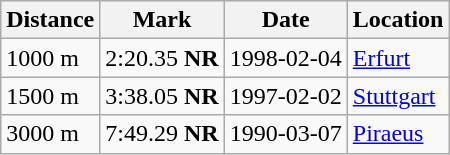<table class="wikitable">
<tr>
<th>Distance</th>
<th>Mark</th>
<th>Date</th>
<th>Location</th>
</tr>
<tr>
<td>1000 m</td>
<td>2:20.35 <strong>NR</strong></td>
<td align=right>1998-02-04</td>
<td><a href='#'>Erfurt</a></td>
</tr>
<tr>
<td>1500 m</td>
<td>3:38.05 <strong>NR</strong></td>
<td align=right>1997-02-02</td>
<td><a href='#'>Stuttgart</a></td>
</tr>
<tr>
<td>3000 m</td>
<td>7:49.29 <strong>NR</strong></td>
<td align=right>1990-03-07</td>
<td><a href='#'>Piraeus</a></td>
</tr>
</table>
